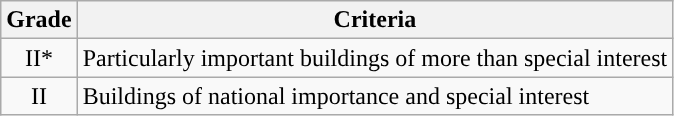<table class="wikitable">
<tr>
<th>Grade</th>
<th>Criteria</th>
</tr>
<tr>
<td align="center" >II*</td>
<td>Particularly important buildings of more than special interest</td>
</tr>
<tr>
<td align="center" >II</td>
<td>Buildings of national importance and special interest</td>
</tr>
</table>
